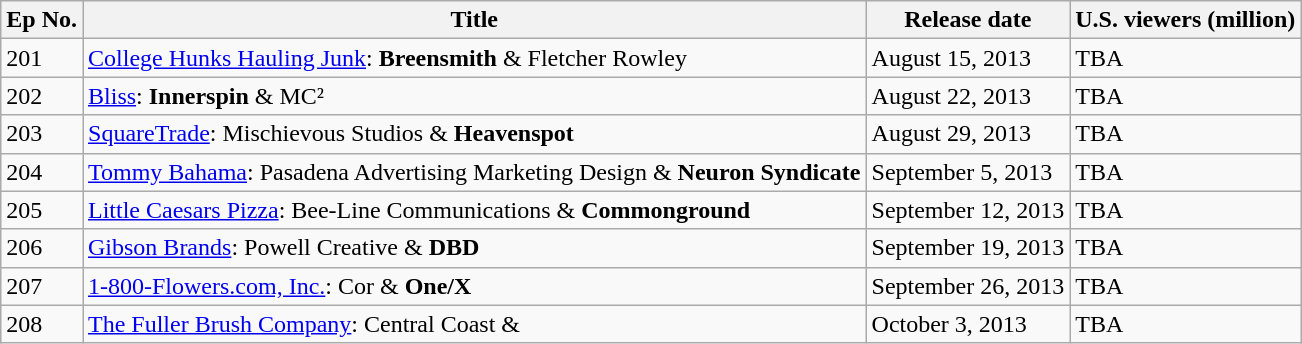<table class="wikitable">
<tr>
<th>Ep No.</th>
<th>Title</th>
<th>Release date</th>
<th>U.S. viewers (million)</th>
</tr>
<tr>
<td>201</td>
<td><a href='#'>College Hunks Hauling Junk</a>: <strong>Breensmith</strong> & Fletcher Rowley</td>
<td>August 15, 2013</td>
<td>TBA</td>
</tr>
<tr>
<td>202</td>
<td><a href='#'>Bliss</a>: <strong>Innerspin</strong> & MC²</td>
<td>August 22, 2013</td>
<td>TBA</td>
</tr>
<tr>
<td>203</td>
<td><a href='#'>SquareTrade</a>: Mischievous Studios & <strong>Heavenspot</strong></td>
<td>August 29, 2013</td>
<td>TBA</td>
</tr>
<tr>
<td>204</td>
<td><a href='#'>Tommy Bahama</a>: Pasadena Advertising Marketing Design & <strong>Neuron Syndicate</strong></td>
<td>September 5, 2013</td>
<td>TBA</td>
</tr>
<tr>
<td>205</td>
<td><a href='#'>Little Caesars Pizza</a>: Bee-Line Communications & <strong>Commonground</strong></td>
<td>September 12, 2013</td>
<td>TBA</td>
</tr>
<tr>
<td>206</td>
<td><a href='#'>Gibson Brands</a>: Powell Creative & <strong>DBD</strong></td>
<td>September 19, 2013</td>
<td>TBA</td>
</tr>
<tr>
<td>207</td>
<td><a href='#'>1-800-Flowers.com, Inc.</a>: Cor & <strong>One/X</strong></td>
<td>September 26, 2013</td>
<td>TBA</td>
</tr>
<tr>
<td>208</td>
<td><a href='#'>The Fuller Brush Company</a>: Central Coast & <strong></strong></td>
<td>October 3, 2013</td>
<td>TBA</td>
</tr>
</table>
